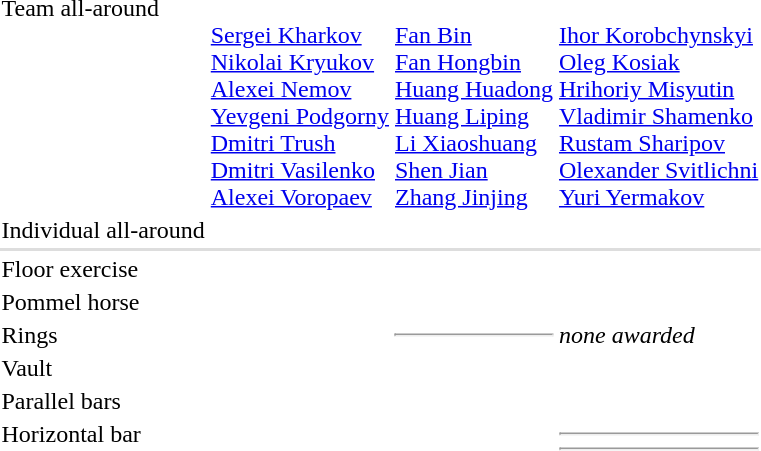<table>
<tr valign="top">
<td>Team all-around<br></td>
<td><br><a href='#'>Sergei Kharkov</a><br><a href='#'>Nikolai Kryukov</a><br><a href='#'>Alexei Nemov</a><br><a href='#'>Yevgeni Podgorny</a><br><a href='#'>Dmitri Trush</a><br><a href='#'>Dmitri Vasilenko</a><br><a href='#'>Alexei Voropaev</a></td>
<td><br><a href='#'>Fan Bin</a><br><a href='#'>Fan Hongbin</a><br><a href='#'>Huang Huadong</a><br><a href='#'>Huang Liping</a><br><a href='#'>Li Xiaoshuang</a><br><a href='#'>Shen Jian</a><br><a href='#'>Zhang Jinjing</a></td>
<td><br><a href='#'>Ihor Korobchynskyi</a><br><a href='#'>Oleg Kosiak</a><br><a href='#'>Hrihoriy Misyutin</a><br><a href='#'>Vladimir Shamenko</a><br><a href='#'>Rustam Sharipov</a><br><a href='#'>Olexander Svitlichni</a><br><a href='#'>Yuri Yermakov</a></td>
</tr>
<tr valign="top">
<td>Individual all-around<br></td>
<td></td>
<td></td>
<td></td>
</tr>
<tr bgcolor=#DDDDDD>
<td colspan=7></td>
</tr>
<tr valign="top">
<td>Floor exercise<br></td>
<td></td>
<td></td>
<td></td>
</tr>
<tr valign="top">
<td>Pommel horse<br></td>
<td></td>
<td></td>
<td></td>
</tr>
<tr>
<td valign="top">Rings<br></td>
<td valign="top"></td>
<td valign="top"><hr></td>
<td valign="center"><em>none awarded</em></td>
</tr>
<tr valign="top">
<td>Vault<br></td>
<td></td>
<td></td>
<td></td>
</tr>
<tr valign="top">
<td>Parallel bars<br></td>
<td></td>
<td></td>
<td></td>
</tr>
<tr valign="top">
<td>Horizontal bar<br></td>
<td></td>
<td></td>
<td><hr><hr></td>
</tr>
</table>
